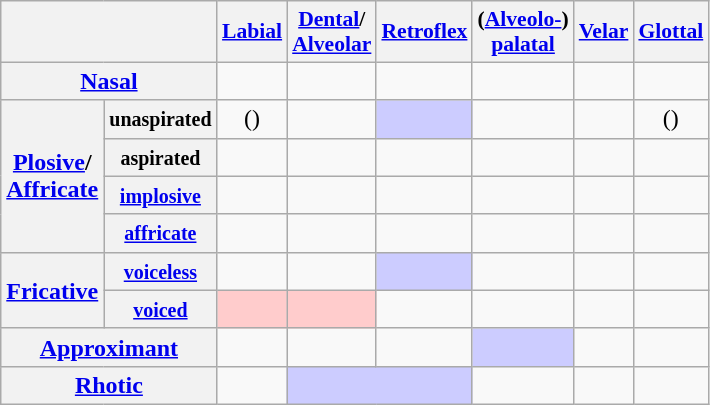<table class="wikitable" style="text-align: center;">
<tr style="font-size: 90%;">
<th colspan="2"></th>
<th><a href='#'>Labial</a></th>
<th><a href='#'>Dental</a>/<br><a href='#'>Alveolar</a></th>
<th><a href='#'>Retroflex</a></th>
<th>(<a href='#'>Alveolo-</a>)<a href='#'><br>palatal</a></th>
<th><a href='#'>Velar</a></th>
<th><a href='#'>Glottal</a></th>
</tr>
<tr>
<th colspan="2"><a href='#'>Nasal</a></th>
<td></td>
<td></td>
<td></td>
<td></td>
<td></td>
<td></td>
</tr>
<tr>
<th rowspan="4"><a href='#'>Plosive</a>/<br><a href='#'>Affricate</a></th>
<th><small>unaspirated</small></th>
<td>()</td>
<td></td>
<td style="background-color: #ccf"></td>
<td></td>
<td></td>
<td>()</td>
</tr>
<tr>
<th><small>aspirated</small></th>
<td></td>
<td></td>
<td></td>
<td></td>
<td></td>
<td></td>
</tr>
<tr>
<th><small><a href='#'>implosive</a></small></th>
<td></td>
<td></td>
<td></td>
<td></td>
<td></td>
<td></td>
</tr>
<tr>
<th><small><a href='#'>affricate</a></small></th>
<td></td>
<td></td>
<td></td>
<td></td>
<td></td>
<td></td>
</tr>
<tr>
<th colspan="1" rowspan="2"><a href='#'>Fricative</a></th>
<th><small><a href='#'>voiceless</a></small></th>
<td></td>
<td></td>
<td style="background-color: #ccf"></td>
<td></td>
<td></td>
<td></td>
</tr>
<tr>
<th><small><a href='#'>voiced</a></small></th>
<td style="background-color: #fcc"></td>
<td style="background-color: #fcc"></td>
<td></td>
<td></td>
<td></td>
<td></td>
</tr>
<tr>
<th colspan="2"><a href='#'>Approximant</a></th>
<td></td>
<td></td>
<td></td>
<td style="background-color: #ccf"></td>
<td></td>
<td></td>
</tr>
<tr>
<th colspan="2"><a href='#'>Rhotic</a></th>
<td></td>
<td colspan="2" style="background-color: #ccf"></td>
<td></td>
<td></td>
<td></td>
</tr>
</table>
